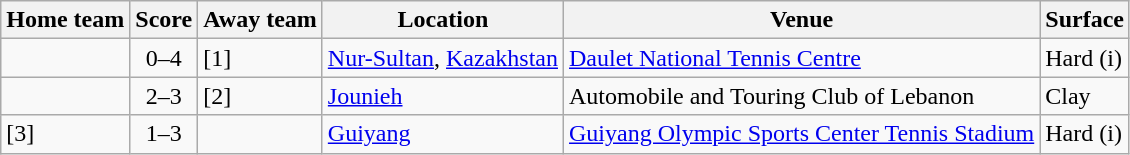<table class="wikitable">
<tr>
<th>Home team</th>
<th>Score</th>
<th>Away team</th>
<th>Location</th>
<th>Venue</th>
<th>Surface</th>
</tr>
<tr>
<td></td>
<td style="text-align:center;">0–4</td>
<td><strong></strong> [1]</td>
<td><a href='#'>Nur-Sultan</a>, <a href='#'>Kazakhstan</a></td>
<td><a href='#'>Daulet National Tennis Centre</a></td>
<td>Hard (i)</td>
</tr>
<tr>
<td></td>
<td style="text-align:center;">2–3</td>
<td><strong></strong> [2]</td>
<td><a href='#'>Jounieh</a></td>
<td>Automobile and Touring Club of Lebanon</td>
<td>Clay</td>
</tr>
<tr>
<td> [3]</td>
<td style="text-align:center;">1–3</td>
<td><strong></strong></td>
<td><a href='#'>Guiyang</a></td>
<td><a href='#'>Guiyang Olympic Sports Center Tennis Stadium</a></td>
<td>Hard (i)</td>
</tr>
</table>
